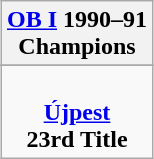<table class="wikitable" style="text-align: center; margin: 0 auto;">
<tr>
<th><a href='#'>OB I</a> 1990–91<br>Champions</th>
</tr>
<tr>
</tr>
<tr>
<td> <br><strong><a href='#'>Újpest</a></strong><br><strong>23rd Title</strong></td>
</tr>
</table>
